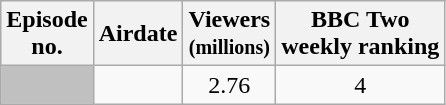<table class="wikitable" style="text-align:center;">
<tr>
<th scope="col">Episode<br>no.</th>
<th scope="col">Airdate</th>
<th scope="col">Viewers<br><small>(millions)</small></th>
<th scope="col">BBC Two<br>weekly ranking</th>
</tr>
<tr>
<th scope="row" style="background:silver;"></th>
<td></td>
<td>2.76</td>
<td>4</td>
</tr>
</table>
